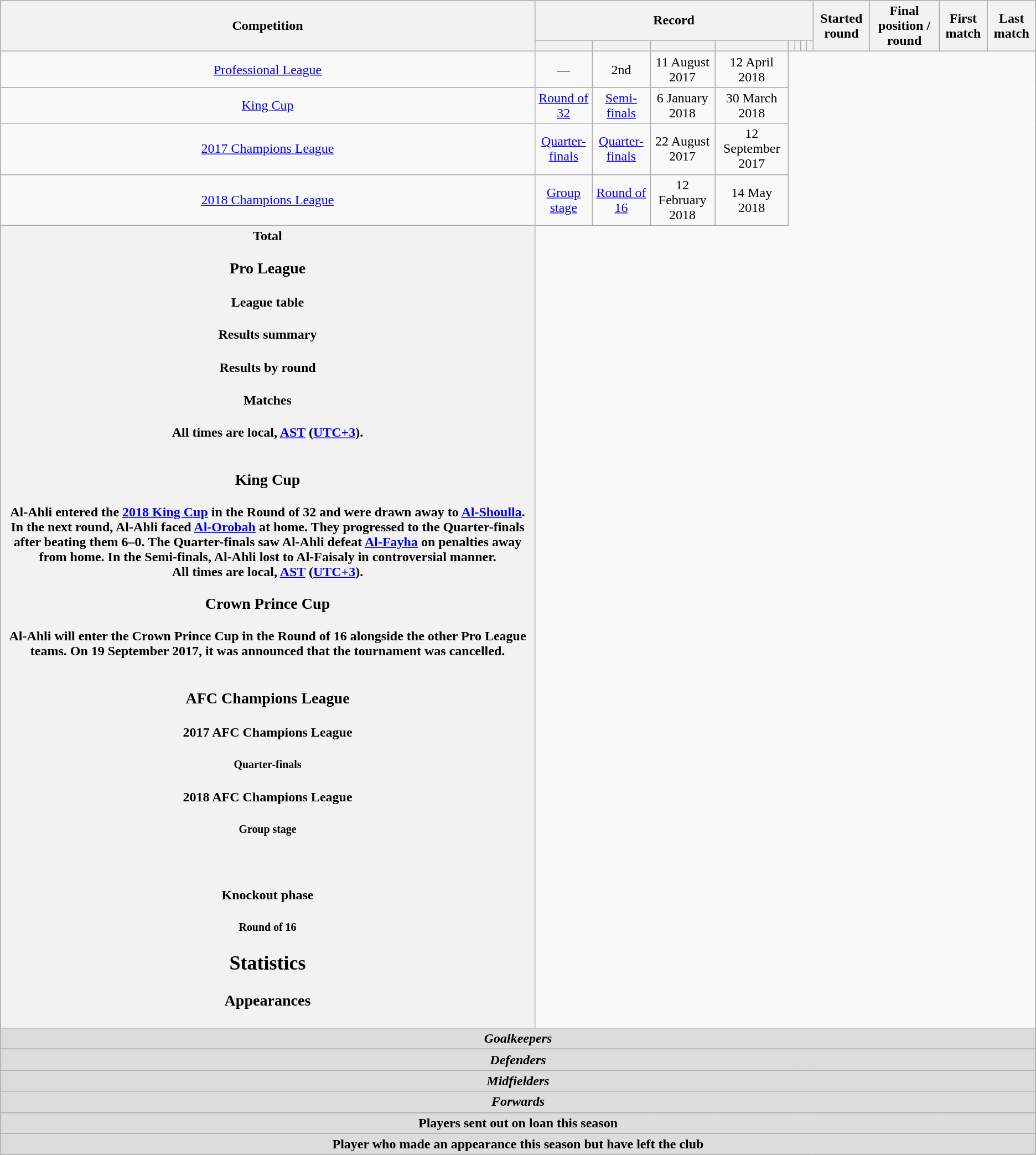<table class="wikitable" style="text-align: center">
<tr>
<th rowspan=2>Competition</th>
<th colspan=8>Record</th>
<th rowspan=2>Started round</th>
<th rowspan=2>Final position / round</th>
<th rowspan=2>First match</th>
<th rowspan=2>Last match</th>
</tr>
<tr>
<th></th>
<th></th>
<th></th>
<th></th>
<th></th>
<th></th>
<th></th>
<th></th>
</tr>
<tr>
<td><a href='#'>Professional League</a><br></td>
<td>—</td>
<td>2nd</td>
<td>11 August 2017</td>
<td>12 April 2018</td>
</tr>
<tr>
<td><a href='#'>King Cup</a><br></td>
<td><a href='#'>Round of 32</a></td>
<td><a href='#'>Semi-finals</a></td>
<td>6 January 2018</td>
<td>30 March 2018</td>
</tr>
<tr>
<td><a href='#'>2017 Champions League</a><br></td>
<td><a href='#'>Quarter-finals</a></td>
<td><a href='#'>Quarter-finals</a></td>
<td>22 August 2017</td>
<td>12 September 2017</td>
</tr>
<tr>
<td><a href='#'>2018 Champions League</a><br></td>
<td><a href='#'>Group stage</a></td>
<td><a href='#'>Round of 16</a></td>
<td>12 February 2018</td>
<td>14 May 2018</td>
</tr>
<tr>
<th>Total<br>
<h3>Pro League</h3><h4>League table</h4><h4>Results summary</h4>
<h4>Results by round</h4><h4>Matches</h4>All times are local, <a href='#'>AST</a> (<a href='#'>UTC+3</a>).<br>


<br>
























<h3>King Cup</h3>Al-Ahli entered the <a href='#'>2018 King Cup</a> in the Round of 32 and were drawn away to <a href='#'>Al-Shoulla</a>. In the next round, Al-Ahli faced <a href='#'>Al-Orobah</a> at home. They progressed to the Quarter-finals after beating them 6–0. The Quarter-finals saw Al-Ahli defeat <a href='#'>Al-Fayha</a> on penalties away from home. In the Semi-finals, Al-Ahli lost to Al-Faisaly in controversial manner.<br>All times are local, <a href='#'>AST</a> (<a href='#'>UTC+3</a>).




<h3>Crown Prince Cup</h3>Al-Ahli will enter the Crown Prince Cup in the Round of 16 alongside the other Pro League teams. On 19 September 2017, it was announced that the tournament was cancelled.<br><br><h3>AFC Champions League</h3><h4>2017 AFC Champions League</h4><h5>Quarter-finals</h5>

<h4>2018 AFC Champions League</h4><h5>Group stage</h5>
<br>




<h4>Knockout phase</h4><h5>Round of 16</h5>
<h2>Statistics</h2><h3>Appearances</h3></th>
</tr>
<tr>
<th colspan=16 style=background:#dcdcdc; text-align:center><em>Goalkeepers</em><br>


</th>
</tr>
<tr>
<th colspan=16 style=background:#dcdcdc; text-align:center><em>Defenders</em><br>









</th>
</tr>
<tr>
<th colspan=16 style=background:#dcdcdc; text-align:center><em>Midfielders</em><br>















</th>
</tr>
<tr>
<th colspan=16 style=background:#dcdcdc; text-align:center><em>Forwards</em><br>


</th>
</tr>
<tr>
<th colspan=14 style=background:#dcdcdc; text-align:center>Players sent out on loan this season<br>
</th>
</tr>
<tr>
<th colspan=14 style=background:#dcdcdc; text-align:center>Player who made an appearance this season but have left the club<br></th>
</tr>
<tr>
</tr>
</table>
